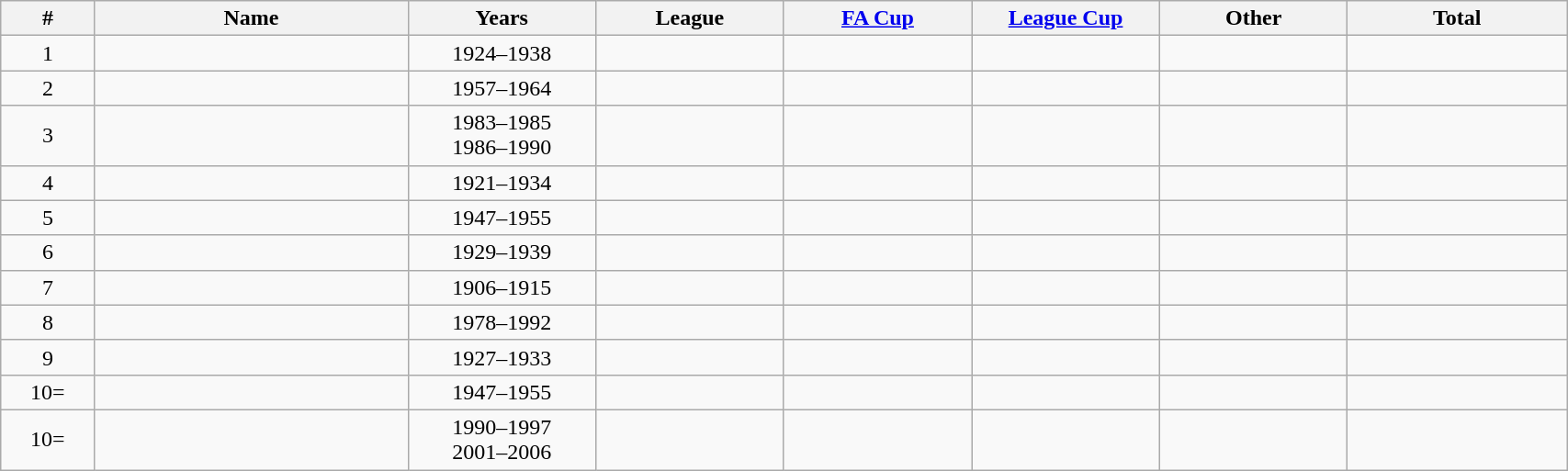<table class="wikitable sortable"  style="text-align:center; width:90%;">
<tr>
<th width=6%>#</th>
<th width=20%>Name</th>
<th width=12%>Years</th>
<th width=12%>League </th>
<th width=12%><a href='#'>FA Cup</a></th>
<th width=12%><a href='#'>League Cup</a></th>
<th width=12%>Other </th>
<th width=14%>Total</th>
</tr>
<tr>
<td>1</td>
<td style="text-align:left;"> </td>
<td>1924–1938</td>
<td></td>
<td></td>
<td></td>
<td></td>
<td></td>
</tr>
<tr>
<td>2</td>
<td style="text-align:left;"> </td>
<td>1957–1964</td>
<td></td>
<td></td>
<td></td>
<td></td>
<td></td>
</tr>
<tr>
<td>3</td>
<td style="text-align:left;"> </td>
<td>1983–1985<br>1986–1990</td>
<td></td>
<td></td>
<td></td>
<td></td>
<td></td>
</tr>
<tr>
<td>4</td>
<td style="text-align:left;"> </td>
<td>1921–1934</td>
<td></td>
<td></td>
<td></td>
<td></td>
<td></td>
</tr>
<tr>
<td>5</td>
<td style="text-align:left;"> </td>
<td>1947–1955</td>
<td></td>
<td></td>
<td></td>
<td></td>
<td></td>
</tr>
<tr>
<td>6</td>
<td style="text-align:left;"> </td>
<td>1929–1939</td>
<td></td>
<td></td>
<td></td>
<td></td>
<td></td>
</tr>
<tr>
<td>7</td>
<td style="text-align:left;"> </td>
<td>1906–1915</td>
<td></td>
<td></td>
<td></td>
<td></td>
<td></td>
</tr>
<tr>
<td>8</td>
<td style="text-align:left;"> </td>
<td>1978–1992</td>
<td></td>
<td></td>
<td></td>
<td></td>
<td></td>
</tr>
<tr>
<td>9</td>
<td style="text-align:left;"> </td>
<td>1927–1933</td>
<td></td>
<td></td>
<td></td>
<td></td>
<td></td>
</tr>
<tr>
<td>10=</td>
<td style="text-align:left;"> </td>
<td>1947–1955</td>
<td></td>
<td></td>
<td></td>
<td></td>
<td></td>
</tr>
<tr>
<td>10=</td>
<td style="text-align:left;"> </td>
<td>1990–1997<br>2001–2006</td>
<td></td>
<td></td>
<td></td>
<td></td>
<td></td>
</tr>
</table>
